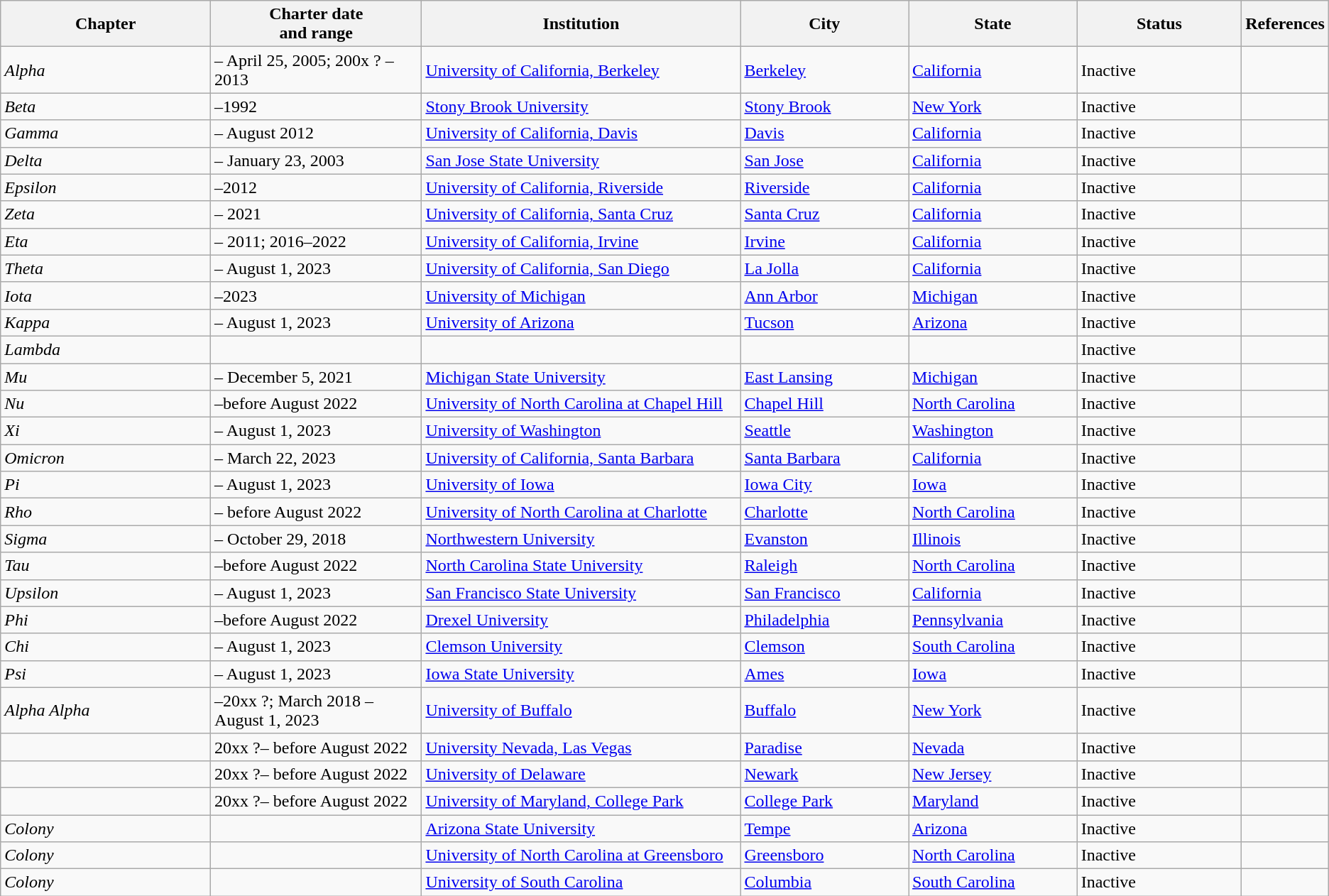<table class="wikitable sortable">
<tr>
<th style="width:13em;">Chapter</th>
<th style="width:13em;">Charter date<br>and range</th>
<th style="width:20em;">Institution</th>
<th style="width:10em;">City</th>
<th style="width:10em;">State</th>
<th style="width:10em;">Status</th>
<th>References</th>
</tr>
<tr>
<td><em>Alpha</em></td>
<td> – April 25, 2005; 200x ? – 2013</td>
<td><a href='#'>University of California, Berkeley</a></td>
<td><a href='#'>Berkeley</a></td>
<td><a href='#'>California</a></td>
<td>Inactive</td>
<td></td>
</tr>
<tr>
<td><em>Beta</em></td>
<td>–1992</td>
<td><a href='#'>Stony Brook University</a></td>
<td><a href='#'>Stony Brook</a></td>
<td><a href='#'>New York</a></td>
<td>Inactive</td>
<td></td>
</tr>
<tr>
<td><em>Gamma</em></td>
<td> – August 2012</td>
<td><a href='#'>University of California, Davis</a></td>
<td><a href='#'>Davis</a></td>
<td><a href='#'>California</a></td>
<td>Inactive</td>
<td></td>
</tr>
<tr>
<td><em>Delta</em></td>
<td> – January 23, 2003</td>
<td><a href='#'>San Jose State University</a></td>
<td><a href='#'>San Jose</a></td>
<td><a href='#'>California</a></td>
<td>Inactive</td>
<td></td>
</tr>
<tr>
<td><em>Epsilon</em></td>
<td>–2012</td>
<td><a href='#'>University of California, Riverside</a></td>
<td><a href='#'>Riverside</a></td>
<td><a href='#'>California</a></td>
<td>Inactive</td>
<td></td>
</tr>
<tr>
<td><em>Zeta</em></td>
<td> – 2021</td>
<td><a href='#'>University of California, Santa Cruz</a></td>
<td><a href='#'>Santa Cruz</a></td>
<td><a href='#'>California</a></td>
<td>Inactive</td>
<td></td>
</tr>
<tr>
<td><em>Eta</em></td>
<td> – 2011; 2016–2022</td>
<td><a href='#'>University of California, Irvine</a></td>
<td><a href='#'>Irvine</a></td>
<td><a href='#'>California</a></td>
<td>Inactive</td>
<td></td>
</tr>
<tr>
<td><em>Theta</em></td>
<td> – August 1, 2023</td>
<td><a href='#'>University of California, San Diego</a></td>
<td><a href='#'>La Jolla</a></td>
<td><a href='#'>California</a></td>
<td>Inactive</td>
<td></td>
</tr>
<tr>
<td><em>Iota</em></td>
<td>–2023</td>
<td><a href='#'>University of Michigan</a></td>
<td><a href='#'>Ann Arbor</a></td>
<td><a href='#'>Michigan</a></td>
<td>Inactive</td>
<td></td>
</tr>
<tr>
<td><em>Kappa</em></td>
<td> – August 1, 2023</td>
<td><a href='#'>University of Arizona</a></td>
<td><a href='#'>Tucson</a></td>
<td><a href='#'>Arizona</a></td>
<td>Inactive</td>
<td></td>
</tr>
<tr>
<td><em>Lambda</em></td>
<td></td>
<td></td>
<td></td>
<td></td>
<td>Inactive</td>
<td></td>
</tr>
<tr>
<td><em>Mu</em></td>
<td> – December 5, 2021</td>
<td><a href='#'>Michigan State University</a></td>
<td><a href='#'>East Lansing</a></td>
<td><a href='#'>Michigan</a></td>
<td>Inactive</td>
<td></td>
</tr>
<tr>
<td><em>Nu</em></td>
<td>–before August 2022</td>
<td><a href='#'>University of North Carolina at Chapel Hill</a></td>
<td><a href='#'>Chapel Hill</a></td>
<td><a href='#'>North Carolina</a></td>
<td>Inactive</td>
<td></td>
</tr>
<tr>
<td><em>Xi</em></td>
<td> – August 1, 2023</td>
<td><a href='#'>University of Washington</a></td>
<td><a href='#'>Seattle</a></td>
<td><a href='#'>Washington</a></td>
<td>Inactive</td>
<td></td>
</tr>
<tr>
<td><em>Omicron</em></td>
<td> – March 22, 2023</td>
<td><a href='#'>University of California, Santa Barbara</a></td>
<td><a href='#'>Santa Barbara</a></td>
<td><a href='#'>California</a></td>
<td>Inactive</td>
<td></td>
</tr>
<tr>
<td><em>Pi</em></td>
<td> – August 1, 2023</td>
<td><a href='#'>University of Iowa</a></td>
<td><a href='#'>Iowa City</a></td>
<td><a href='#'>Iowa</a></td>
<td>Inactive</td>
<td></td>
</tr>
<tr>
<td><em>Rho</em></td>
<td> – before August 2022</td>
<td><a href='#'>University of North Carolina at Charlotte</a></td>
<td><a href='#'>Charlotte</a></td>
<td><a href='#'>North Carolina</a></td>
<td>Inactive</td>
<td></td>
</tr>
<tr>
<td><em>Sigma</em></td>
<td> – October 29, 2018</td>
<td><a href='#'>Northwestern University</a></td>
<td><a href='#'>Evanston</a></td>
<td><a href='#'>Illinois</a></td>
<td>Inactive</td>
<td></td>
</tr>
<tr>
<td><em>Tau</em></td>
<td>–before August 2022</td>
<td><a href='#'>North Carolina State University</a></td>
<td><a href='#'>Raleigh</a></td>
<td><a href='#'>North Carolina</a></td>
<td>Inactive</td>
<td></td>
</tr>
<tr>
<td><em>Upsilon</em></td>
<td> – August 1, 2023</td>
<td><a href='#'>San Francisco State University</a></td>
<td><a href='#'>San Francisco</a></td>
<td><a href='#'>California</a></td>
<td>Inactive</td>
<td></td>
</tr>
<tr>
<td><em>Phi</em></td>
<td>–before August 2022</td>
<td><a href='#'>Drexel University</a></td>
<td><a href='#'>Philadelphia</a></td>
<td><a href='#'>Pennsylvania</a></td>
<td>Inactive</td>
<td></td>
</tr>
<tr>
<td><em>Chi</em></td>
<td> – August 1, 2023</td>
<td><a href='#'>Clemson University</a></td>
<td><a href='#'>Clemson</a></td>
<td><a href='#'>South Carolina</a></td>
<td>Inactive</td>
<td></td>
</tr>
<tr>
<td><em>Psi</em></td>
<td> – August 1, 2023</td>
<td><a href='#'>Iowa State University</a></td>
<td><a href='#'>Ames</a></td>
<td><a href='#'>Iowa</a></td>
<td>Inactive</td>
<td></td>
</tr>
<tr>
<td><em>Alpha Alpha</em></td>
<td>–20xx ?; March 2018 – August 1, 2023</td>
<td><a href='#'>University of Buffalo</a></td>
<td><a href='#'>Buffalo</a></td>
<td><a href='#'>New York</a></td>
<td>Inactive</td>
<td></td>
</tr>
<tr>
<td></td>
<td>20xx ?– before August 2022</td>
<td><a href='#'>University Nevada, Las Vegas</a></td>
<td><a href='#'>Paradise</a></td>
<td><a href='#'>Nevada</a></td>
<td>Inactive</td>
<td></td>
</tr>
<tr>
<td></td>
<td>20xx ?– before August 2022</td>
<td><a href='#'>University of Delaware</a></td>
<td><a href='#'>Newark</a></td>
<td><a href='#'>New Jersey</a></td>
<td>Inactive</td>
<td></td>
</tr>
<tr>
<td></td>
<td>20xx ?– before August 2022</td>
<td><a href='#'>University of Maryland, College Park</a></td>
<td><a href='#'>College Park</a></td>
<td><a href='#'>Maryland</a></td>
<td>Inactive</td>
<td></td>
</tr>
<tr>
<td><em>Colony</em></td>
<td></td>
<td><a href='#'>Arizona State University</a></td>
<td><a href='#'>Tempe</a></td>
<td><a href='#'>Arizona</a></td>
<td>Inactive</td>
<td></td>
</tr>
<tr>
<td><em>Colony</em></td>
<td></td>
<td><a href='#'>University of North Carolina at Greensboro</a></td>
<td><a href='#'>Greensboro</a></td>
<td><a href='#'>North Carolina</a></td>
<td>Inactive</td>
<td></td>
</tr>
<tr>
<td><em>Colony</em></td>
<td></td>
<td><a href='#'>University of South Carolina</a></td>
<td><a href='#'>Columbia</a></td>
<td><a href='#'>South Carolina</a></td>
<td>Inactive</td>
<td></td>
</tr>
</table>
